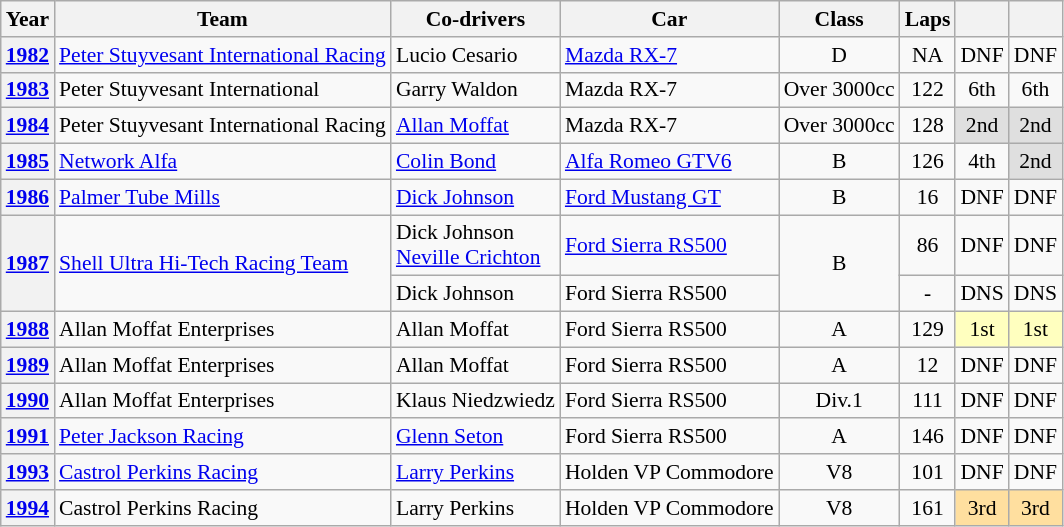<table class="wikitable" style="text-align:center; font-size:90%">
<tr>
<th>Year</th>
<th>Team</th>
<th>Co-drivers</th>
<th>Car</th>
<th>Class</th>
<th>Laps</th>
<th></th>
<th></th>
</tr>
<tr>
<th><a href='#'>1982</a></th>
<td align="left"> <a href='#'>Peter Stuyvesant International Racing</a></td>
<td align="left"> Lucio Cesario</td>
<td align="left"><a href='#'>Mazda RX-7</a></td>
<td>D</td>
<td>NA</td>
<td>DNF</td>
<td>DNF</td>
</tr>
<tr>
<th><a href='#'>1983</a></th>
<td align="left"> Peter Stuyvesant International</td>
<td align="left"> Garry Waldon</td>
<td align="left">Mazda RX-7</td>
<td>Over 3000cc</td>
<td>122</td>
<td>6th</td>
<td>6th</td>
</tr>
<tr>
<th><a href='#'>1984</a></th>
<td align="left"> Peter Stuyvesant International Racing</td>
<td align="left"> <a href='#'>Allan Moffat</a></td>
<td align="left">Mazda RX-7</td>
<td>Over 3000cc</td>
<td>128</td>
<td style="background:#dfdfdf;">2nd</td>
<td style="background:#dfdfdf;">2nd</td>
</tr>
<tr>
<th><a href='#'>1985</a></th>
<td align="left"> <a href='#'>Network Alfa</a></td>
<td align="left"> <a href='#'>Colin Bond</a></td>
<td align="left"><a href='#'>Alfa Romeo GTV6</a></td>
<td>B</td>
<td>126</td>
<td>4th</td>
<td style="background:#dfdfdf;">2nd</td>
</tr>
<tr>
<th><a href='#'>1986</a></th>
<td align="left"> <a href='#'>Palmer Tube Mills</a></td>
<td align="left"> <a href='#'>Dick Johnson</a></td>
<td align="left"><a href='#'>Ford Mustang GT</a></td>
<td>B</td>
<td>16</td>
<td>DNF</td>
<td>DNF</td>
</tr>
<tr>
<th rowspan=2><a href='#'>1987</a></th>
<td align="left" rowspan=2> <a href='#'>Shell Ultra Hi-Tech Racing Team</a></td>
<td align="left"> Dick Johnson<br> <a href='#'>Neville Crichton</a></td>
<td align="left"><a href='#'>Ford Sierra RS500</a></td>
<td align="centre" rowspan=2>B</td>
<td>86</td>
<td>DNF</td>
<td>DNF</td>
</tr>
<tr>
<td align="left"> Dick Johnson</td>
<td align="left">Ford Sierra RS500</td>
<td>-</td>
<td>DNS</td>
<td>DNS</td>
</tr>
<tr>
<th><a href='#'>1988</a></th>
<td align="left"> Allan Moffat Enterprises</td>
<td align="left"> Allan Moffat</td>
<td align="left">Ford Sierra RS500</td>
<td>A</td>
<td>129</td>
<td style="background:#ffffbf;">1st</td>
<td style="background:#ffffbf;">1st</td>
</tr>
<tr>
<th><a href='#'>1989</a></th>
<td align="left"> Allan Moffat Enterprises</td>
<td align="left"> Allan Moffat</td>
<td align="left">Ford Sierra RS500</td>
<td>A</td>
<td>12</td>
<td>DNF</td>
<td>DNF</td>
</tr>
<tr>
<th><a href='#'>1990</a></th>
<td align="left"> Allan Moffat Enterprises</td>
<td align="left"> Klaus Niedzwiedz</td>
<td align="left">Ford Sierra RS500</td>
<td>Div.1</td>
<td>111</td>
<td>DNF</td>
<td>DNF</td>
</tr>
<tr>
<th><a href='#'>1991</a></th>
<td align="left"> <a href='#'>Peter Jackson Racing</a></td>
<td align="left"> <a href='#'>Glenn Seton</a></td>
<td align="left">Ford Sierra RS500</td>
<td>A</td>
<td>146</td>
<td>DNF</td>
<td>DNF</td>
</tr>
<tr>
<th><a href='#'>1993</a></th>
<td align="left"> <a href='#'>Castrol Perkins Racing</a></td>
<td align="left"> <a href='#'>Larry Perkins</a></td>
<td align="left">Holden VP Commodore</td>
<td>V8</td>
<td>101</td>
<td>DNF</td>
<td>DNF</td>
</tr>
<tr>
<th><a href='#'>1994</a></th>
<td align="left"> Castrol Perkins Racing</td>
<td align="left"> Larry Perkins</td>
<td align="left">Holden VP Commodore</td>
<td>V8</td>
<td>161</td>
<td style="background:#ffdf9f;">3rd</td>
<td style="background:#ffdf9f;">3rd</td>
</tr>
</table>
